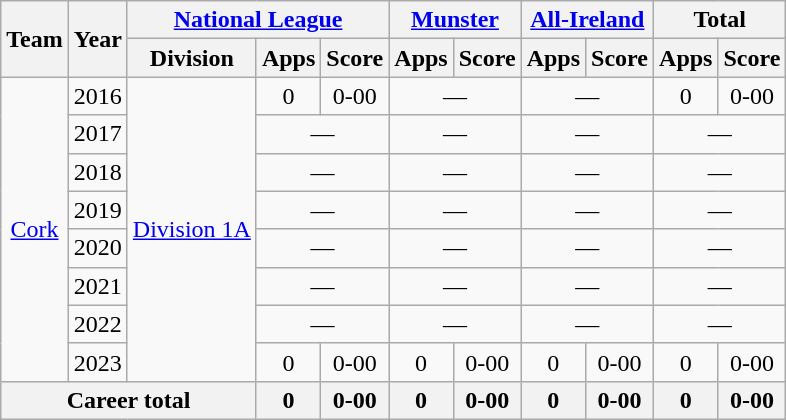<table class="wikitable" style="text-align:center">
<tr>
<th rowspan="2">Team</th>
<th rowspan="2">Year</th>
<th colspan="3"><a href='#'>National League</a></th>
<th colspan="2"><a href='#'>Munster</a></th>
<th colspan="2"><a href='#'>All-Ireland</a></th>
<th colspan="2">Total</th>
</tr>
<tr>
<th>Division</th>
<th>Apps</th>
<th>Score</th>
<th>Apps</th>
<th>Score</th>
<th>Apps</th>
<th>Score</th>
<th>Apps</th>
<th>Score</th>
</tr>
<tr>
<td rowspan="8"><a href='#'>Cork</a></td>
<td>2016</td>
<td rowspan="8"><a href='#'>Division 1A</a></td>
<td>0</td>
<td>0-00</td>
<td colspan=2>—</td>
<td colspan=2>—</td>
<td>0</td>
<td>0-00</td>
</tr>
<tr>
<td>2017</td>
<td colspan=2>—</td>
<td colspan=2>—</td>
<td colspan=2>—</td>
<td colspan=2>—</td>
</tr>
<tr>
<td>2018</td>
<td colspan=2>—</td>
<td colspan=2>—</td>
<td colspan=2>—</td>
<td colspan=2>—</td>
</tr>
<tr>
<td>2019</td>
<td colspan=2>—</td>
<td colspan=2>—</td>
<td colspan=2>—</td>
<td colspan=2>—</td>
</tr>
<tr>
<td>2020</td>
<td colspan=2>—</td>
<td colspan=2>—</td>
<td colspan=2>—</td>
<td colspan=2>—</td>
</tr>
<tr>
<td>2021</td>
<td colspan=2>—</td>
<td colspan=2>—</td>
<td colspan=2>—</td>
<td colspan=2>—</td>
</tr>
<tr>
<td>2022</td>
<td colspan=2>—</td>
<td colspan=2>—</td>
<td colspan=2>—</td>
<td colspan=2>—</td>
</tr>
<tr>
<td>2023</td>
<td>0</td>
<td>0-00</td>
<td>0</td>
<td>0-00</td>
<td>0</td>
<td>0-00</td>
<td>0</td>
<td>0-00</td>
</tr>
<tr>
<th colspan="3">Career total</th>
<th>0</th>
<th>0-00</th>
<th>0</th>
<th>0-00</th>
<th>0</th>
<th>0-00</th>
<th>0</th>
<th>0-00</th>
</tr>
</table>
